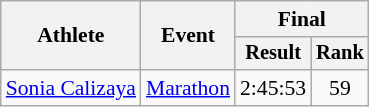<table class=wikitable style="font-size:90%">
<tr>
<th rowspan="2">Athlete</th>
<th rowspan="2">Event</th>
<th colspan="2">Final</th>
</tr>
<tr style="font-size:95%">
<th>Result</th>
<th>Rank</th>
</tr>
<tr align=center>
<td align=left><a href='#'>Sonia Calizaya</a></td>
<td align=left><a href='#'>Marathon</a></td>
<td>2:45:53</td>
<td>59</td>
</tr>
</table>
